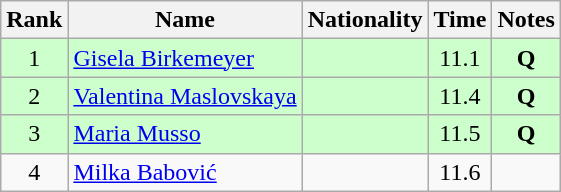<table class="wikitable sortable" style="text-align:center">
<tr>
<th>Rank</th>
<th>Name</th>
<th>Nationality</th>
<th>Time</th>
<th>Notes</th>
</tr>
<tr bgcolor=ccffcc>
<td>1</td>
<td align=left><a href='#'>Gisela Birkemeyer</a></td>
<td align=left></td>
<td>11.1</td>
<td><strong>Q</strong></td>
</tr>
<tr bgcolor=ccffcc>
<td>2</td>
<td align=left><a href='#'>Valentina Maslovskaya</a></td>
<td align=left></td>
<td>11.4</td>
<td><strong>Q</strong></td>
</tr>
<tr bgcolor=ccffcc>
<td>3</td>
<td align=left><a href='#'>Maria Musso</a></td>
<td align=left></td>
<td>11.5</td>
<td><strong>Q</strong></td>
</tr>
<tr>
<td>4</td>
<td align=left><a href='#'>Milka Babović</a></td>
<td align=left></td>
<td>11.6</td>
<td></td>
</tr>
</table>
